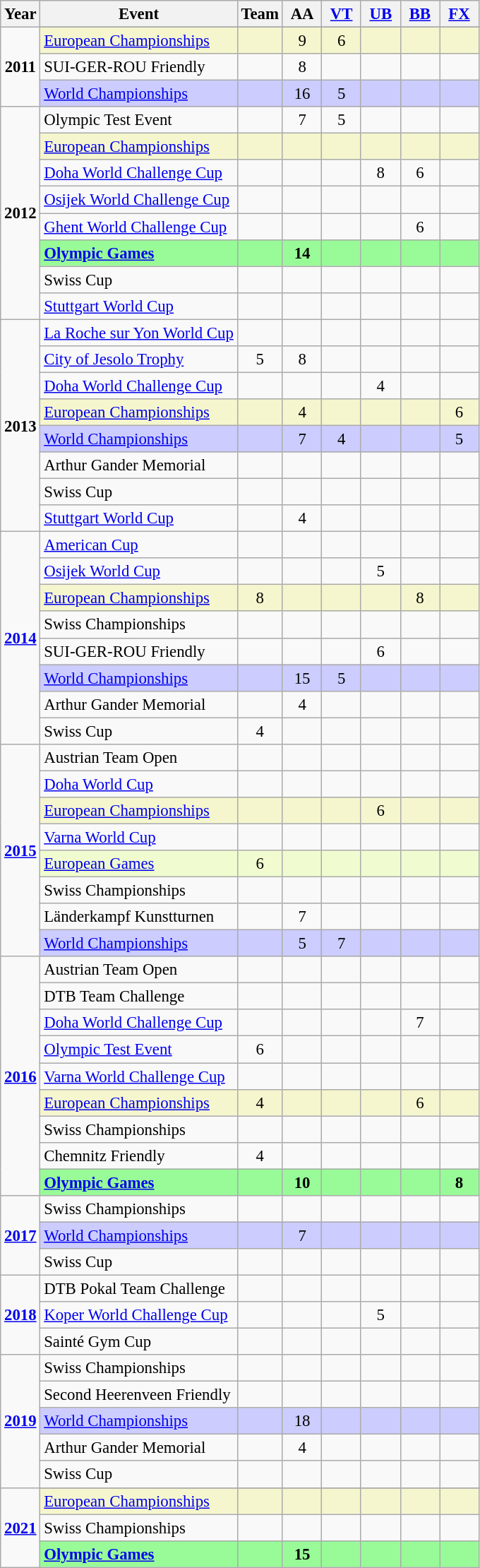<table class="wikitable" style="text-align:center; font-size:95%;">
<tr>
<th align=center>Year</th>
<th align=center>Event</th>
<th style="width:30px;">Team</th>
<th style="width:30px;">AA</th>
<th style="width:30px;"><a href='#'>VT</a></th>
<th style="width:30px;"><a href='#'>UB</a></th>
<th style="width:30px;"><a href='#'>BB</a></th>
<th style="width:30px;"><a href='#'>FX</a></th>
</tr>
<tr>
<td rowspan="4"><strong>2011</strong></td>
</tr>
<tr bgcolor=#F5F6CE>
<td align=left><a href='#'>European Championships</a></td>
<td></td>
<td>9</td>
<td>6</td>
<td></td>
<td></td>
<td></td>
</tr>
<tr>
<td align=left>SUI-GER-ROU Friendly</td>
<td></td>
<td>8</td>
<td></td>
<td></td>
<td></td>
<td></td>
</tr>
<tr bgcolor=#CCCCFF>
<td align=left><a href='#'>World Championships</a></td>
<td></td>
<td>16</td>
<td>5</td>
<td></td>
<td></td>
<td></td>
</tr>
<tr>
<td rowspan="8"><strong>2012</strong></td>
<td align=left>Olympic Test Event</td>
<td></td>
<td>7</td>
<td>5</td>
<td></td>
<td></td>
<td></td>
</tr>
<tr bgcolor=#F5F6CE>
<td align=left><a href='#'>European Championships</a></td>
<td></td>
<td></td>
<td></td>
<td></td>
<td></td>
<td></td>
</tr>
<tr>
<td align=left><a href='#'>Doha World Challenge Cup</a></td>
<td></td>
<td></td>
<td></td>
<td>8</td>
<td>6</td>
<td></td>
</tr>
<tr>
<td align=left><a href='#'>Osijek World Challenge Cup</a></td>
<td></td>
<td></td>
<td></td>
<td></td>
<td></td>
<td></td>
</tr>
<tr>
<td align=left><a href='#'>Ghent World Challenge Cup</a></td>
<td></td>
<td></td>
<td></td>
<td></td>
<td>6</td>
<td></td>
</tr>
<tr bgcolor=98FB98>
<td align=left><strong><a href='#'>Olympic Games</a></strong></td>
<td></td>
<td><strong>14</strong></td>
<td><strong></strong></td>
<td></td>
<td></td>
<td></td>
</tr>
<tr>
<td align=left>Swiss Cup</td>
<td></td>
<td></td>
<td></td>
<td></td>
<td></td>
<td></td>
</tr>
<tr>
<td align=left><a href='#'>Stuttgart World Cup</a></td>
<td></td>
<td></td>
<td></td>
<td></td>
<td></td>
<td></td>
</tr>
<tr>
<td rowspan="8"><strong>2013</strong></td>
<td align=left><a href='#'>La Roche sur Yon World Cup</a></td>
<td></td>
<td></td>
<td></td>
<td></td>
<td></td>
<td></td>
</tr>
<tr>
<td align=left><a href='#'>City of Jesolo Trophy</a></td>
<td>5</td>
<td>8</td>
<td></td>
<td></td>
<td></td>
<td></td>
</tr>
<tr>
<td align=left><a href='#'>Doha World Challenge Cup</a></td>
<td></td>
<td></td>
<td></td>
<td>4</td>
<td></td>
<td></td>
</tr>
<tr bgcolor=#F5F6CE>
<td align=left><a href='#'>European Championships</a></td>
<td></td>
<td>4</td>
<td></td>
<td></td>
<td></td>
<td>6</td>
</tr>
<tr bgcolor=#CCCCFF>
<td align=left><a href='#'>World Championships</a></td>
<td></td>
<td>7</td>
<td>4</td>
<td></td>
<td></td>
<td>5</td>
</tr>
<tr>
<td align=left>Arthur Gander Memorial</td>
<td></td>
<td></td>
<td></td>
<td></td>
<td></td>
<td></td>
</tr>
<tr>
<td align=left>Swiss Cup</td>
<td></td>
<td></td>
<td></td>
<td></td>
<td></td>
<td></td>
</tr>
<tr>
<td align=left><a href='#'>Stuttgart World Cup</a></td>
<td></td>
<td>4</td>
<td></td>
<td></td>
<td></td>
<td></td>
</tr>
<tr>
<td rowspan="8"><strong><a href='#'>2014</a></strong></td>
<td align=left><a href='#'>American Cup</a></td>
<td></td>
<td></td>
<td></td>
<td></td>
<td></td>
<td></td>
</tr>
<tr>
<td align=left><a href='#'>Osijek World Cup</a></td>
<td></td>
<td></td>
<td></td>
<td>5</td>
<td></td>
<td></td>
</tr>
<tr bgcolor=#F5F6CE>
<td align=left><a href='#'>European Championships</a></td>
<td>8</td>
<td></td>
<td></td>
<td></td>
<td>8</td>
<td></td>
</tr>
<tr>
<td align=left>Swiss Championships</td>
<td></td>
<td></td>
<td></td>
<td></td>
<td></td>
<td></td>
</tr>
<tr>
<td align=left>SUI-GER-ROU Friendly</td>
<td></td>
<td></td>
<td></td>
<td>6</td>
<td></td>
<td></td>
</tr>
<tr bgcolor=#CCCCFF>
<td align=left><a href='#'>World Championships</a></td>
<td></td>
<td>15</td>
<td>5</td>
<td></td>
<td></td>
<td></td>
</tr>
<tr>
<td align=left>Arthur Gander Memorial</td>
<td></td>
<td>4</td>
<td></td>
<td></td>
<td></td>
<td></td>
</tr>
<tr>
<td align=left>Swiss Cup</td>
<td>4</td>
<td></td>
<td></td>
<td></td>
<td></td>
<td></td>
</tr>
<tr>
<td rowspan="8"><strong><a href='#'>2015</a></strong></td>
<td align=left>Austrian Team Open</td>
<td></td>
<td></td>
<td></td>
<td></td>
<td></td>
<td></td>
</tr>
<tr>
<td align=left><a href='#'>Doha World Cup</a></td>
<td></td>
<td></td>
<td></td>
<td></td>
<td></td>
<td></td>
</tr>
<tr bgcolor=#F5F6CE>
<td align=left><a href='#'>European Championships</a></td>
<td></td>
<td></td>
<td></td>
<td>6</td>
<td></td>
<td></td>
</tr>
<tr>
<td align=left><a href='#'>Varna World Cup</a></td>
<td></td>
<td></td>
<td></td>
<td></td>
<td></td>
<td></td>
</tr>
<tr bgcolor=#f0fccf>
<td align=left><a href='#'>European Games</a></td>
<td>6</td>
<td></td>
<td></td>
<td></td>
<td></td>
<td></td>
</tr>
<tr>
<td align=left>Swiss Championships</td>
<td></td>
<td></td>
<td></td>
<td></td>
<td></td>
<td></td>
</tr>
<tr>
<td align=left>Länderkampf Kunstturnen</td>
<td></td>
<td>7</td>
<td></td>
<td></td>
<td></td>
<td></td>
</tr>
<tr bgcolor=#CCCCFF>
<td align=left><a href='#'>World Championships</a></td>
<td></td>
<td>5</td>
<td>7</td>
<td></td>
<td></td>
<td></td>
</tr>
<tr>
<td rowspan="9"><strong><a href='#'>2016</a></strong></td>
<td align=left>Austrian Team Open</td>
<td></td>
<td></td>
<td></td>
<td></td>
<td></td>
<td></td>
</tr>
<tr>
<td align=left>DTB Team Challenge</td>
<td></td>
<td></td>
<td></td>
<td></td>
<td></td>
<td></td>
</tr>
<tr>
<td align=left><a href='#'>Doha World Challenge Cup</a></td>
<td></td>
<td></td>
<td></td>
<td></td>
<td>7</td>
<td></td>
</tr>
<tr>
<td align=left><a href='#'>Olympic Test Event</a></td>
<td>6</td>
<td></td>
<td></td>
<td></td>
<td></td>
<td></td>
</tr>
<tr>
<td align=left><a href='#'>Varna World Challenge Cup</a></td>
<td></td>
<td></td>
<td></td>
<td></td>
<td></td>
<td></td>
</tr>
<tr bgcolor=#F5F6CE>
<td align=left><a href='#'>European Championships</a></td>
<td>4</td>
<td></td>
<td></td>
<td></td>
<td>6</td>
<td></td>
</tr>
<tr>
<td align=left>Swiss Championships</td>
<td></td>
<td></td>
<td></td>
<td></td>
<td></td>
<td></td>
</tr>
<tr>
<td align=left>Chemnitz Friendly</td>
<td>4</td>
<td></td>
<td></td>
<td></td>
<td></td>
<td></td>
</tr>
<tr bgcolor=98FB98>
<td align=left><strong><a href='#'>Olympic Games</a></strong></td>
<td></td>
<td><strong>10</strong></td>
<td></td>
<td></td>
<td></td>
<td><strong>8</strong></td>
</tr>
<tr>
<td rowspan="3"><strong><a href='#'>2017</a></strong></td>
<td align=left>Swiss Championships</td>
<td></td>
<td></td>
<td></td>
<td></td>
<td></td>
<td></td>
</tr>
<tr bgcolor=#CCCCFF>
<td align=left><a href='#'>World Championships</a></td>
<td></td>
<td>7</td>
<td></td>
<td></td>
<td></td>
<td></td>
</tr>
<tr>
<td align=left>Swiss Cup</td>
<td></td>
<td></td>
<td></td>
<td></td>
<td></td>
<td></td>
</tr>
<tr>
<td rowspan="3"><strong><a href='#'>2018</a></strong></td>
<td align=left>DTB Pokal Team Challenge</td>
<td></td>
<td></td>
<td></td>
<td></td>
<td></td>
<td></td>
</tr>
<tr>
<td align=left><a href='#'>Koper World Challenge Cup</a></td>
<td></td>
<td></td>
<td></td>
<td>5</td>
<td></td>
<td></td>
</tr>
<tr>
<td align=left>Sainté Gym Cup</td>
<td></td>
<td></td>
<td></td>
<td></td>
<td></td>
<td></td>
</tr>
<tr>
<td rowspan="5"><strong><a href='#'>2019</a></strong></td>
<td align=left>Swiss Championships</td>
<td></td>
<td></td>
<td></td>
<td></td>
<td></td>
<td></td>
</tr>
<tr>
<td align=left>Second Heerenveen Friendly</td>
<td></td>
<td></td>
<td></td>
<td></td>
<td></td>
<td></td>
</tr>
<tr bgcolor=#CCCCFF>
<td align=left><a href='#'>World Championships</a></td>
<td></td>
<td>18</td>
<td></td>
<td></td>
<td></td>
<td></td>
</tr>
<tr>
<td align=left>Arthur Gander Memorial</td>
<td></td>
<td>4</td>
<td></td>
<td></td>
<td></td>
<td></td>
</tr>
<tr>
<td align=left>Swiss Cup</td>
<td></td>
<td></td>
<td></td>
<td></td>
<td></td>
<td></td>
</tr>
<tr>
<td rowspan="4"><strong><a href='#'>2021</a></strong></td>
</tr>
<tr bgcolor=#F5F6CE>
<td align=left><a href='#'>European Championships</a></td>
<td></td>
<td></td>
<td></td>
<td></td>
<td></td>
<td></td>
</tr>
<tr>
<td align=left>Swiss Championships</td>
<td></td>
<td></td>
<td></td>
<td></td>
<td></td>
<td></td>
</tr>
<tr bgcolor=98FB98>
<td align=left><strong><a href='#'>Olympic Games</a></strong></td>
<td></td>
<td><strong>15</strong></td>
<td><strong></strong></td>
<td></td>
<td></td>
<td></td>
</tr>
</table>
